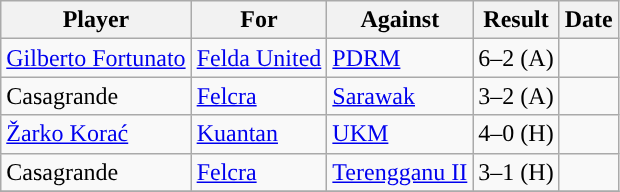<table class="wikitable">
<tr>
<th>Player</th>
<th>For</th>
<th>Against</th>
<th style="text-align:center">Result</th>
<th>Date</th>
</tr>
<tr>
<td style="text-align:left;"> <a href='#'>Gilberto Fortunato</a></td>
<td style="text-align:left;"><a href='#'>Felda United</a></td>
<td style="text-align:left;"><a href='#'>PDRM</a></td>
<td>6–2 (A)</td>
<td></td>
</tr>
<tr>
<td style="text-align:left"> Casagrande</td>
<td style="text-align:left;"><a href='#'>Felcra</a></td>
<td style="text-align:left;"><a href='#'>Sarawak</a></td>
<td>3–2 (A)</td>
<td></td>
</tr>
<tr>
<td style="text-align:left"> <a href='#'>Žarko Korać</a></td>
<td style="text-align:left;"><a href='#'>Kuantan</a></td>
<td style="text-align:left;"><a href='#'>UKM</a></td>
<td>4–0 (H)</td>
<td></td>
</tr>
<tr>
<td style="text-align:left"> Casagrande</td>
<td style="text-align:left;"><a href='#'>Felcra</a></td>
<td style="text-align:left;"><a href='#'>Terengganu II</a></td>
<td>3–1 (H)</td>
<td></td>
</tr>
<tr>
</tr>
</table>
